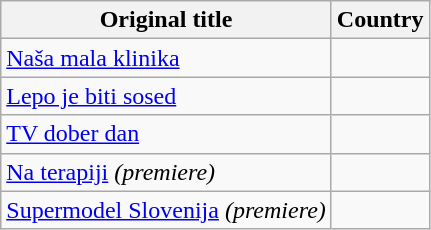<table class="wikitable">
<tr>
<th>Original title</th>
<th>Country</th>
</tr>
<tr>
<td><a href='#'>Naša mala klinika</a></td>
<td align=center></td>
</tr>
<tr>
<td><a href='#'>Lepo je biti sosed</a></td>
<td align=center></td>
</tr>
<tr>
<td><a href='#'>TV dober dan</a></td>
<td align=center></td>
</tr>
<tr>
<td><a href='#'>Na terapiji</a> <em>(premiere)</em></td>
<td align=center></td>
</tr>
<tr>
<td><a href='#'>Supermodel Slovenija</a> <em>(premiere)</em></td>
<td align=center></td>
</tr>
</table>
